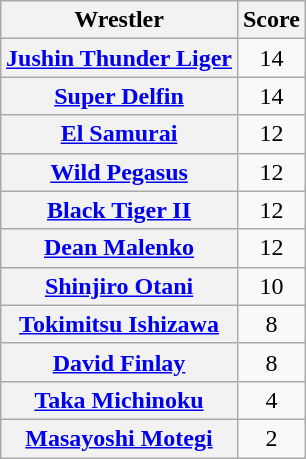<table class="wikitable" style="margin: 1em auto 1em auto;text-align:center">
<tr>
<th>Wrestler</th>
<th>Score</th>
</tr>
<tr>
<th><a href='#'>Jushin Thunder Liger</a></th>
<td>14</td>
</tr>
<tr>
<th><a href='#'>Super Delfin</a></th>
<td>14</td>
</tr>
<tr>
<th><a href='#'>El Samurai</a></th>
<td>12</td>
</tr>
<tr>
<th><a href='#'>Wild Pegasus</a></th>
<td>12</td>
</tr>
<tr>
<th><a href='#'>Black Tiger II</a></th>
<td>12</td>
</tr>
<tr>
<th><a href='#'>Dean Malenko</a></th>
<td>12</td>
</tr>
<tr>
<th><a href='#'>Shinjiro Otani</a></th>
<td>10</td>
</tr>
<tr>
<th><a href='#'>Tokimitsu Ishizawa</a></th>
<td>8</td>
</tr>
<tr>
<th><a href='#'>David Finlay</a></th>
<td>8</td>
</tr>
<tr>
<th><a href='#'>Taka Michinoku</a></th>
<td>4</td>
</tr>
<tr>
<th><a href='#'>Masayoshi Motegi</a></th>
<td>2</td>
</tr>
</table>
